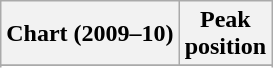<table class="wikitable sortable plainrowheaders" style="text-align:center">
<tr>
<th scope="col">Chart (2009–10)</th>
<th scope="col">Peak<br> position</th>
</tr>
<tr>
</tr>
<tr>
</tr>
<tr>
</tr>
<tr>
</tr>
<tr>
</tr>
<tr>
</tr>
<tr>
</tr>
</table>
